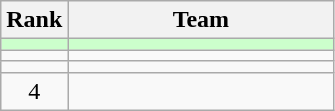<table class="wikitable">
<tr>
<th>Rank</th>
<th width=170>Team</th>
</tr>
<tr bgcolor=ccffcc>
<td align=center></td>
<td></td>
</tr>
<tr>
<td align=center></td>
<td></td>
</tr>
<tr>
<td align=center></td>
<td></td>
</tr>
<tr>
<td align=center>4</td>
<td></td>
</tr>
</table>
